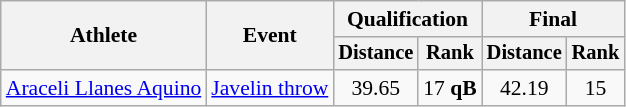<table class=wikitable style="font-size:90%">
<tr>
<th rowspan=2>Athlete</th>
<th rowspan=2>Event</th>
<th colspan=2>Qualification</th>
<th colspan=2>Final</th>
</tr>
<tr style="font-size:95%">
<th>Distance</th>
<th>Rank</th>
<th>Distance</th>
<th>Rank</th>
</tr>
<tr align=center>
<td align=left><a href='#'>Araceli Llanes Aquino</a></td>
<td align=left><a href='#'>Javelin throw</a></td>
<td>39.65</td>
<td>17 <strong>qB</strong></td>
<td>42.19</td>
<td>15</td>
</tr>
</table>
